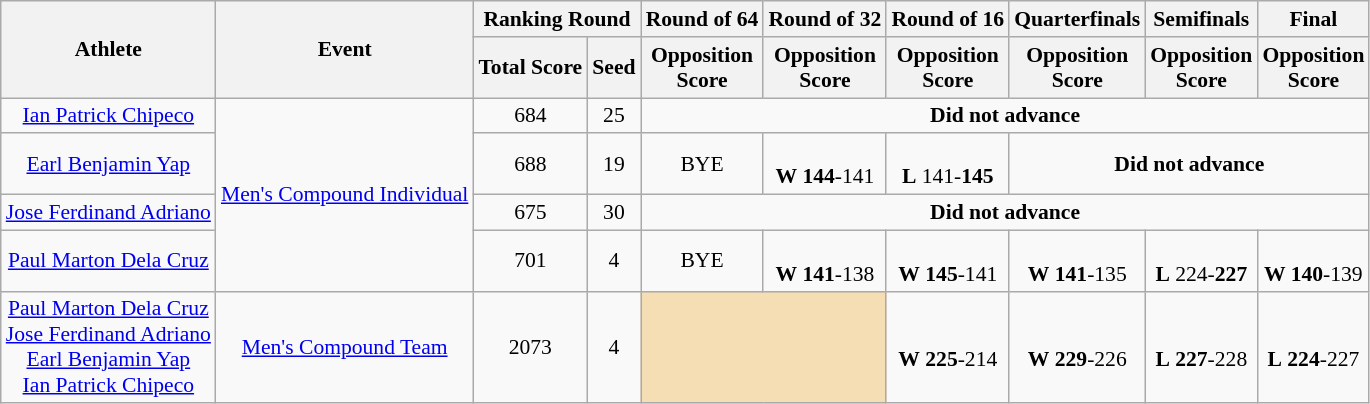<table class="wikitable" style="font-size:90%; text-align:center">
<tr>
<th rowspan="2">Athlete</th>
<th rowspan="2">Event</th>
<th colspan="2">Ranking Round</th>
<th>Round of 64</th>
<th>Round of 32</th>
<th>Round of 16</th>
<th>Quarterfinals</th>
<th>Semifinals</th>
<th>Final</th>
</tr>
<tr>
<th>Total Score</th>
<th>Seed</th>
<th>Opposition<br>Score</th>
<th>Opposition<br>Score</th>
<th>Opposition<br>Score</th>
<th>Opposition<br>Score</th>
<th>Opposition<br>Score</th>
<th>Opposition<br>Score</th>
</tr>
<tr>
<td align=center><a href='#'>Ian Patrick Chipeco</a></td>
<td rowspan=4 align=center><a href='#'>Men's Compound Individual</a></td>
<td align=center>684</td>
<td align=center>25</td>
<td colspan="7" align="center"><strong>Did not advance</strong></td>
</tr>
<tr>
<td align=center><a href='#'>Earl Benjamin Yap</a></td>
<td align=center>688</td>
<td align=center>19</td>
<td align=center>BYE</td>
<td align=center> <br> <strong>W</strong> <strong>144</strong>-141</td>
<td align=center> <br> <strong>L</strong> 141-<strong>145</strong></td>
<td align=center colspan=3><strong>Did not advance</strong></td>
</tr>
<tr>
<td align=center><a href='#'>Jose Ferdinand Adriano</a></td>
<td align=center>675</td>
<td align=center>30</td>
<td align=center colspan="7"><strong>Did not advance</strong></td>
</tr>
<tr>
<td align=center><a href='#'>Paul Marton Dela Cruz</a></td>
<td align=center>701</td>
<td align=center>4</td>
<td align=center>BYE</td>
<td align=center> <br> <strong>W</strong> <strong>141</strong>-138</td>
<td align=center> <br> <strong>W</strong> <strong>145</strong>-141</td>
<td align=center> <br> <strong>W</strong> <strong>141</strong>-135</td>
<td align=center> <br> <strong>L</strong> 224-<strong>227</strong></td>
<td align=center> <br> <strong>W 140</strong>-139 <br> </td>
</tr>
<tr>
<td align=center><a href='#'>Paul Marton Dela Cruz</a> <br> <a href='#'>Jose Ferdinand Adriano</a> <br> <a href='#'>Earl Benjamin Yap</a> <br> <a href='#'>Ian Patrick Chipeco</a></td>
<td align=center><a href='#'>Men's Compound Team</a></td>
<td align=center>2073</td>
<td align=center>4</td>
<td colspan="2" style="text-align:center; background:wheat;"></td>
<td align=center> <br> <strong>W</strong> <strong>225</strong>-214</td>
<td align=center> <br> <strong>W</strong> <strong>229</strong>-226</td>
<td align=center> <br> <strong>L</strong> <strong>227</strong>-228</td>
<td align=center> <br> <strong>L</strong> <strong>224</strong>-227</td>
</tr>
</table>
